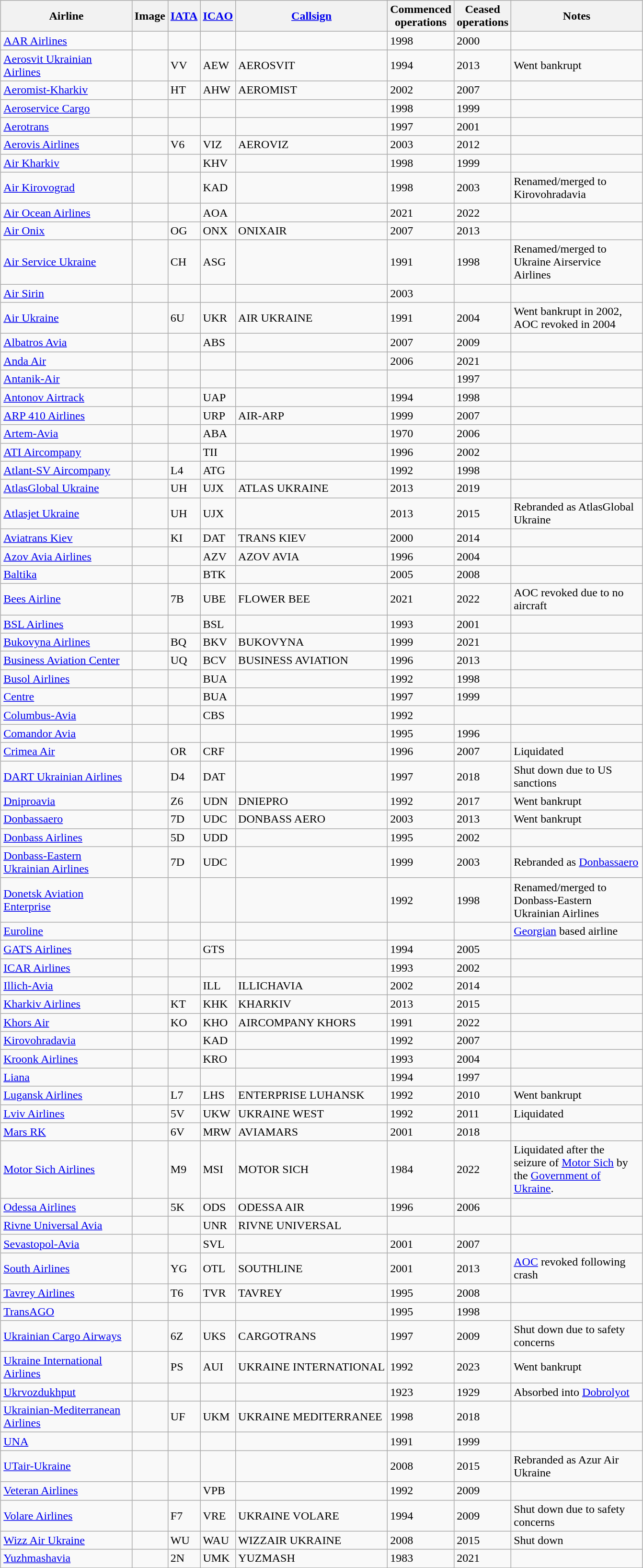<table class="wikitable sortable" style="border-collapse:collapse; margin:auto;" border="1" cellpadding="3">
<tr valign="middle">
<th style="width:175px;">Airline</th>
<th>Image</th>
<th><a href='#'>IATA</a></th>
<th><a href='#'>ICAO</a></th>
<th><a href='#'>Callsign</a></th>
<th>Commenced<br>operations</th>
<th>Ceased<br>operations</th>
<th style="width:175px;">Notes</th>
</tr>
<tr>
<td><a href='#'>AAR Airlines</a></td>
<td></td>
<td></td>
<td></td>
<td></td>
<td>1998</td>
<td>2000</td>
<td></td>
</tr>
<tr>
<td><a href='#'>Aerosvit Ukrainian Airlines</a></td>
<td></td>
<td>VV</td>
<td>AEW</td>
<td>AEROSVIT</td>
<td>1994</td>
<td>2013</td>
<td>Went bankrupt</td>
</tr>
<tr>
<td><a href='#'>Aeromist-Kharkiv</a></td>
<td></td>
<td>HT</td>
<td>AHW</td>
<td>AEROMIST</td>
<td>2002</td>
<td>2007</td>
<td></td>
</tr>
<tr>
<td><a href='#'>Aeroservice Cargo</a></td>
<td></td>
<td></td>
<td></td>
<td></td>
<td>1998</td>
<td>1999</td>
<td></td>
</tr>
<tr>
<td><a href='#'>Aerotrans</a></td>
<td></td>
<td></td>
<td></td>
<td></td>
<td>1997</td>
<td>2001</td>
<td></td>
</tr>
<tr>
<td><a href='#'>Aerovis Airlines</a></td>
<td></td>
<td>V6</td>
<td>VIZ</td>
<td>AEROVIZ</td>
<td>2003</td>
<td>2012</td>
<td></td>
</tr>
<tr>
<td><a href='#'>Air Kharkiv</a></td>
<td></td>
<td></td>
<td>KHV</td>
<td></td>
<td>1998</td>
<td>1999</td>
<td></td>
</tr>
<tr>
<td><a href='#'>Air Kirovograd</a></td>
<td></td>
<td></td>
<td>KAD</td>
<td></td>
<td>1998</td>
<td>2003</td>
<td>Renamed/merged to Kirovohradavia</td>
</tr>
<tr>
<td><a href='#'>Air Ocean Airlines</a></td>
<td></td>
<td></td>
<td>AOA</td>
<td></td>
<td>2021</td>
<td>2022</td>
<td></td>
</tr>
<tr>
<td><a href='#'>Air Onix</a></td>
<td></td>
<td>OG</td>
<td>ONX</td>
<td>ONIXAIR</td>
<td>2007</td>
<td>2013</td>
<td></td>
</tr>
<tr>
<td><a href='#'>Air Service Ukraine</a></td>
<td></td>
<td>CH</td>
<td>ASG</td>
<td></td>
<td>1991</td>
<td>1998</td>
<td>Renamed/merged to Ukraine Airservice Airlines</td>
</tr>
<tr>
<td><a href='#'>Air Sirin</a></td>
<td></td>
<td></td>
<td></td>
<td></td>
<td>2003</td>
<td></td>
<td></td>
</tr>
<tr>
<td><a href='#'>Air Ukraine</a></td>
<td></td>
<td>6U</td>
<td>UKR</td>
<td>AIR UKRAINE</td>
<td>1991</td>
<td>2004</td>
<td>Went bankrupt in 2002, AOC revoked in 2004</td>
</tr>
<tr>
<td><a href='#'>Albatros Avia</a></td>
<td></td>
<td></td>
<td>ABS</td>
<td></td>
<td>2007</td>
<td>2009</td>
<td></td>
</tr>
<tr>
<td><a href='#'>Anda Air</a></td>
<td></td>
<td></td>
<td></td>
<td></td>
<td>2006</td>
<td>2021</td>
<td></td>
</tr>
<tr>
<td><a href='#'>Antanik-Air</a></td>
<td></td>
<td></td>
<td></td>
<td></td>
<td></td>
<td>1997</td>
<td></td>
</tr>
<tr>
<td><a href='#'>Antonov Airtrack</a></td>
<td></td>
<td></td>
<td>UAP</td>
<td></td>
<td>1994</td>
<td>1998</td>
<td></td>
</tr>
<tr>
<td><a href='#'>ARP 410 Airlines</a></td>
<td></td>
<td></td>
<td>URP</td>
<td>AIR-ARP</td>
<td>1999</td>
<td>2007</td>
<td></td>
</tr>
<tr>
<td><a href='#'>Artem-Avia</a></td>
<td></td>
<td></td>
<td>ABA</td>
<td></td>
<td>1970</td>
<td>2006</td>
<td></td>
</tr>
<tr>
<td><a href='#'>ATI Aircompany</a></td>
<td></td>
<td></td>
<td>TII</td>
<td></td>
<td>1996</td>
<td>2002</td>
<td></td>
</tr>
<tr>
<td><a href='#'>Atlant-SV Aircompany</a></td>
<td></td>
<td>L4</td>
<td>ATG</td>
<td></td>
<td>1992</td>
<td>1998</td>
<td></td>
</tr>
<tr>
<td><a href='#'>AtlasGlobal Ukraine</a></td>
<td></td>
<td>UH</td>
<td>UJX</td>
<td>ATLAS UKRAINE</td>
<td>2013</td>
<td>2019</td>
<td></td>
</tr>
<tr>
<td><a href='#'>Atlasjet Ukraine</a></td>
<td></td>
<td>UH</td>
<td>UJX</td>
<td></td>
<td>2013</td>
<td>2015</td>
<td>Rebranded as AtlasGlobal Ukraine</td>
</tr>
<tr>
<td><a href='#'>Aviatrans Kiev</a></td>
<td></td>
<td>KI</td>
<td>DAT</td>
<td>TRANS KIEV</td>
<td>2000</td>
<td>2014</td>
<td></td>
</tr>
<tr>
<td><a href='#'>Azov Avia Airlines</a></td>
<td></td>
<td></td>
<td>AZV</td>
<td>AZOV AVIA</td>
<td>1996</td>
<td>2004</td>
<td></td>
</tr>
<tr>
<td><a href='#'>Baltika</a></td>
<td></td>
<td></td>
<td>BTK</td>
<td></td>
<td>2005</td>
<td>2008</td>
<td></td>
</tr>
<tr>
<td><a href='#'>Bees Airline</a></td>
<td></td>
<td>7B</td>
<td>UBE</td>
<td>FLOWER BEE</td>
<td>2021</td>
<td>2022</td>
<td>AOC revoked due to no aircraft</td>
</tr>
<tr>
<td><a href='#'>BSL Airlines</a></td>
<td></td>
<td></td>
<td>BSL</td>
<td></td>
<td>1993</td>
<td>2001</td>
<td></td>
</tr>
<tr>
<td><a href='#'>Bukovyna Airlines</a></td>
<td></td>
<td>BQ</td>
<td>BKV</td>
<td>BUKOVYNA</td>
<td>1999</td>
<td>2021</td>
<td></td>
</tr>
<tr>
<td><a href='#'>Business Aviation Center</a></td>
<td></td>
<td>UQ</td>
<td>BCV</td>
<td>BUSINESS AVIATION</td>
<td>1996</td>
<td>2013</td>
<td></td>
</tr>
<tr>
<td><a href='#'>Busol Airlines</a></td>
<td></td>
<td></td>
<td>BUA</td>
<td></td>
<td>1992</td>
<td>1998</td>
<td></td>
</tr>
<tr>
<td><a href='#'>Centre</a></td>
<td></td>
<td></td>
<td>BUA</td>
<td></td>
<td>1997</td>
<td>1999</td>
<td></td>
</tr>
<tr>
<td><a href='#'>Columbus-Avia</a></td>
<td></td>
<td></td>
<td>CBS</td>
<td></td>
<td>1992</td>
<td></td>
<td></td>
</tr>
<tr>
<td><a href='#'>Comandor Avia</a></td>
<td></td>
<td></td>
<td></td>
<td></td>
<td>1995</td>
<td>1996</td>
<td></td>
</tr>
<tr>
<td><a href='#'>Crimea Air</a></td>
<td></td>
<td>OR</td>
<td>CRF</td>
<td></td>
<td>1996</td>
<td>2007</td>
<td>Liquidated</td>
</tr>
<tr>
<td><a href='#'>DART Ukrainian Airlines</a></td>
<td></td>
<td>D4</td>
<td>DAT</td>
<td></td>
<td>1997</td>
<td>2018</td>
<td>Shut down due to US sanctions</td>
</tr>
<tr>
<td><a href='#'>Dniproavia</a></td>
<td></td>
<td>Z6</td>
<td>UDN</td>
<td>DNIEPRO</td>
<td>1992</td>
<td>2017</td>
<td>Went bankrupt</td>
</tr>
<tr>
<td><a href='#'>Donbassaero</a></td>
<td></td>
<td>7D</td>
<td>UDC</td>
<td>DONBASS AERO</td>
<td>2003</td>
<td>2013</td>
<td>Went bankrupt</td>
</tr>
<tr>
<td><a href='#'>Donbass Airlines</a></td>
<td></td>
<td>5D</td>
<td>UDD</td>
<td></td>
<td>1995</td>
<td>2002</td>
<td></td>
</tr>
<tr>
<td><a href='#'>Donbass-Eastern Ukrainian Airlines</a></td>
<td></td>
<td>7D</td>
<td>UDC</td>
<td></td>
<td>1999</td>
<td>2003</td>
<td>Rebranded as <a href='#'>Donbassaero</a></td>
</tr>
<tr>
<td><a href='#'>Donetsk Aviation Enterprise</a></td>
<td></td>
<td></td>
<td></td>
<td></td>
<td>1992</td>
<td>1998</td>
<td>Renamed/merged to Donbass-Eastern Ukrainian Airlines</td>
</tr>
<tr>
<td><a href='#'>Euroline</a></td>
<td></td>
<td></td>
<td></td>
<td></td>
<td></td>
<td></td>
<td><a href='#'>Georgian</a> based airline</td>
</tr>
<tr>
<td><a href='#'>GATS Airlines</a></td>
<td></td>
<td></td>
<td>GTS</td>
<td></td>
<td>1994</td>
<td>2005</td>
<td></td>
</tr>
<tr>
<td><a href='#'>ICAR Airlines</a></td>
<td></td>
<td></td>
<td></td>
<td></td>
<td>1993</td>
<td>2002</td>
<td></td>
</tr>
<tr>
<td><a href='#'>Illich-Avia</a></td>
<td></td>
<td></td>
<td>ILL</td>
<td>ILLICHAVIA</td>
<td>2002</td>
<td>2014</td>
<td></td>
</tr>
<tr>
<td><a href='#'>Kharkiv Airlines</a></td>
<td></td>
<td>KT</td>
<td>KHK</td>
<td>KHARKIV</td>
<td>2013</td>
<td>2015</td>
<td></td>
</tr>
<tr>
<td><a href='#'>Khors Air</a></td>
<td></td>
<td>KO</td>
<td>KHO</td>
<td>AIRCOMPANY KHORS</td>
<td>1991</td>
<td>2022</td>
<td></td>
</tr>
<tr>
<td><a href='#'>Kirovohradavia</a></td>
<td></td>
<td></td>
<td>KAD</td>
<td></td>
<td>1992</td>
<td>2007</td>
<td></td>
</tr>
<tr>
<td><a href='#'>Kroonk Airlines</a></td>
<td></td>
<td></td>
<td>KRO</td>
<td></td>
<td>1993</td>
<td>2004</td>
<td></td>
</tr>
<tr>
<td><a href='#'>Liana</a></td>
<td></td>
<td></td>
<td></td>
<td></td>
<td>1994</td>
<td>1997</td>
<td></td>
</tr>
<tr>
<td><a href='#'>Lugansk Airlines</a></td>
<td></td>
<td>L7</td>
<td>LHS</td>
<td>ENTERPRISE LUHANSK</td>
<td>1992</td>
<td>2010</td>
<td>Went bankrupt</td>
</tr>
<tr>
<td><a href='#'>Lviv Airlines</a></td>
<td></td>
<td>5V</td>
<td>UKW</td>
<td>UKRAINE WEST</td>
<td>1992</td>
<td>2011</td>
<td>Liquidated</td>
</tr>
<tr>
<td><a href='#'>Mars RK</a></td>
<td></td>
<td>6V</td>
<td>MRW</td>
<td>AVIAMARS</td>
<td>2001</td>
<td>2018</td>
<td></td>
</tr>
<tr>
<td><a href='#'>Motor Sich Airlines</a></td>
<td></td>
<td>M9</td>
<td>MSI</td>
<td>MOTOR SICH</td>
<td>1984</td>
<td>2022</td>
<td>Liquidated after the seizure of <a href='#'>Motor Sich</a> by the <a href='#'>Government of Ukraine</a>.</td>
</tr>
<tr>
<td><a href='#'>Odessa Airlines</a></td>
<td></td>
<td>5K</td>
<td>ODS</td>
<td>ODESSA AIR</td>
<td>1996</td>
<td>2006</td>
<td></td>
</tr>
<tr>
<td><a href='#'>Rivne Universal Avia</a></td>
<td></td>
<td></td>
<td>UNR</td>
<td>RIVNE UNIVERSAL</td>
<td></td>
<td></td>
<td></td>
</tr>
<tr>
<td><a href='#'>Sevastopol-Avia</a></td>
<td></td>
<td></td>
<td>SVL</td>
<td></td>
<td>2001</td>
<td>2007</td>
<td></td>
</tr>
<tr>
<td><a href='#'>South Airlines</a></td>
<td></td>
<td>YG</td>
<td>OTL</td>
<td>SOUTHLINE</td>
<td>2001</td>
<td>2013</td>
<td><a href='#'>AOC</a> revoked following crash</td>
</tr>
<tr>
<td><a href='#'>Tavrey Airlines</a></td>
<td></td>
<td>T6</td>
<td>TVR</td>
<td>TAVREY</td>
<td>1995</td>
<td>2008</td>
<td></td>
</tr>
<tr>
<td><a href='#'>TransAGO</a></td>
<td></td>
<td></td>
<td></td>
<td></td>
<td>1995</td>
<td>1998</td>
<td></td>
</tr>
<tr>
<td><a href='#'>Ukrainian Cargo Airways</a></td>
<td></td>
<td>6Z</td>
<td>UKS</td>
<td>CARGOTRANS</td>
<td>1997</td>
<td>2009</td>
<td>Shut down due to safety concerns</td>
</tr>
<tr>
<td><a href='#'>Ukraine International Airlines</a></td>
<td></td>
<td>PS</td>
<td>AUI</td>
<td>UKRAINE INTERNATIONAL</td>
<td>1992</td>
<td>2023</td>
<td>Went bankrupt</td>
</tr>
<tr>
<td><a href='#'>Ukrvozdukhput</a></td>
<td></td>
<td></td>
<td></td>
<td></td>
<td>1923</td>
<td>1929</td>
<td>Absorbed into <a href='#'>Dobrolyot</a></td>
</tr>
<tr>
<td><a href='#'>Ukrainian-Mediterranean Airlines</a></td>
<td></td>
<td>UF</td>
<td>UKM</td>
<td>UKRAINE MEDITERRANEE</td>
<td>1998</td>
<td>2018</td>
<td></td>
</tr>
<tr>
<td><a href='#'>UNA</a></td>
<td></td>
<td></td>
<td></td>
<td></td>
<td>1991</td>
<td>1999</td>
<td></td>
</tr>
<tr>
<td><a href='#'>UTair-Ukraine</a></td>
<td></td>
<td></td>
<td></td>
<td></td>
<td>2008</td>
<td>2015</td>
<td>Rebranded as Azur Air Ukraine</td>
</tr>
<tr>
<td><a href='#'>Veteran Airlines</a></td>
<td></td>
<td></td>
<td>VPB</td>
<td></td>
<td>1992</td>
<td>2009</td>
<td></td>
</tr>
<tr>
<td><a href='#'>Volare Airlines</a></td>
<td></td>
<td>F7</td>
<td>VRE</td>
<td>UKRAINE VOLARE</td>
<td>1994</td>
<td>2009</td>
<td>Shut down due to safety concerns</td>
</tr>
<tr>
<td><a href='#'>Wizz Air Ukraine</a></td>
<td></td>
<td>WU</td>
<td>WAU</td>
<td>WIZZAIR UKRAINE</td>
<td>2008</td>
<td>2015</td>
<td>Shut down</td>
</tr>
<tr>
<td><a href='#'>Yuzhmashavia</a></td>
<td></td>
<td>2N</td>
<td>UMK</td>
<td>YUZMASH</td>
<td>1983</td>
<td>2021</td>
<td></td>
</tr>
</table>
